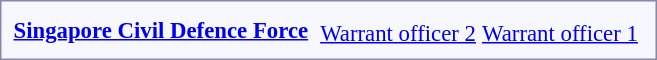<table style="border:1px solid #8888aa; background-color:#f7f8ff; padding:5px; font-size:95%; margin: 0px 12px 12px 0px;">
<tr style="text-align:center;">
<td rowspan=2><strong><a href='#'>Singapore Civil Defence Force</a></strong></td>
<td colspan=4 rowspan=2></td>
<td colspan=2></td>
<td colspan=2></td>
<td colspan=2 rowspan=2></td>
</tr>
<tr style="text-align:center;">
<td colspan=2><a href='#'>Warrant officer 2</a></td>
<td colspan=2><a href='#'>Warrant officer 1</a></td>
</tr>
</table>
